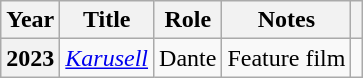<table class="wikitable plainrowheaders sortable">
<tr>
<th scope="col">Year</th>
<th scope="col">Title</th>
<th scope="col" class="unsortable">Role</th>
<th scope="col" class="unsortable">Notes</th>
<th scope="col" class="unsortable"></th>
</tr>
<tr>
<th scope="row"><strong>2023</strong></th>
<td><em><a href='#'>Karusell</a></em></td>
<td>Dante</td>
<td>Feature film</td>
<td align=center></td>
</tr>
</table>
